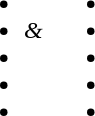<table border="0" cellpadding="2">
<tr valign="top">
<td><br><ul><li></li><li> <em> & </em></li><li></li><li></li><li></li></ul></td>
<td><br><ul><li></li><li></li><li></li><li></li><li></li></ul></td>
</tr>
</table>
